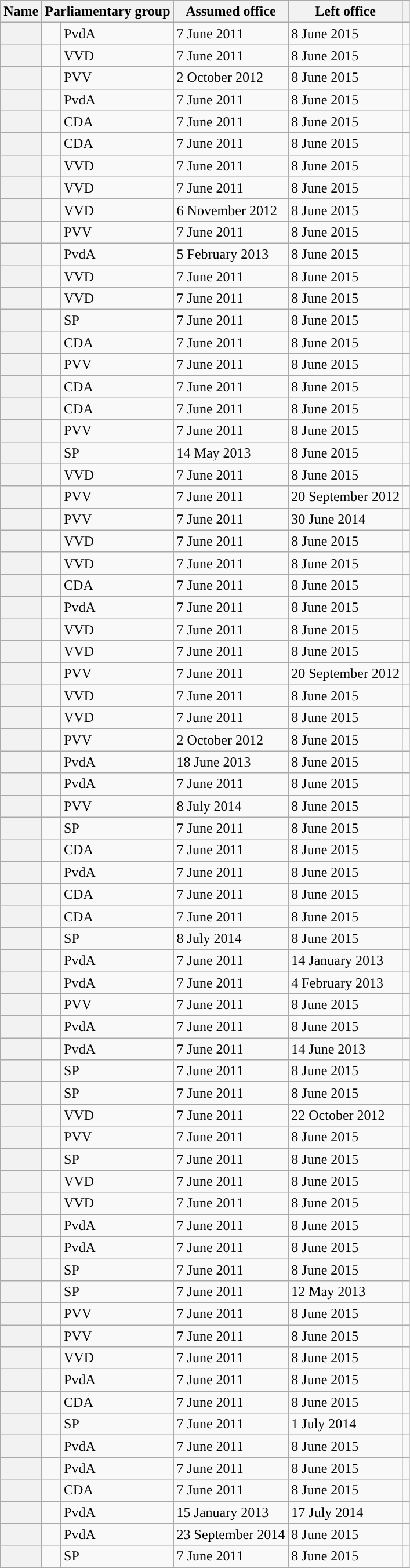<table class="wikitable sortable plainrowheaders">
<tr>
<th scope=col>Name</th>
<th scope=colgroup  colspan=2>Parliamentary group</th>
<th scope=col>Assumed office</th>
<th scope=col>Left office</th>
<th scope=col class="unsortable"></th>
</tr>
<tr>
<th scope="row"></th>
<td style="background-color:"></td>
<td>PvdA</td>
<td>7 June 2011</td>
<td>8 June 2015</td>
<td></td>
</tr>
<tr>
<th scope="row"></th>
<td style="background-color:"></td>
<td>VVD</td>
<td>7 June 2011</td>
<td>8 June 2015</td>
<td></td>
</tr>
<tr>
<th scope="row"></th>
<td style="background-color:"></td>
<td>PVV</td>
<td>2 October 2012</td>
<td>8 June 2015</td>
<td></td>
</tr>
<tr>
<th scope="row"></th>
<td style="background-color:"></td>
<td>PvdA</td>
<td>7 June 2011</td>
<td>8 June 2015</td>
<td></td>
</tr>
<tr>
<th scope="row"></th>
<td style="background-color:"></td>
<td>CDA</td>
<td>7 June 2011</td>
<td>8 June 2015</td>
<td></td>
</tr>
<tr>
<th scope="row"></th>
<td style="background-color:"></td>
<td>CDA</td>
<td>7 June 2011</td>
<td>8 June 2015</td>
<td></td>
</tr>
<tr>
<th scope="row"></th>
<td style="background-color:"></td>
<td>VVD</td>
<td>7 June 2011</td>
<td>8 June 2015</td>
<td></td>
</tr>
<tr>
<th scope="row"></th>
<td style="background-color:"></td>
<td>VVD</td>
<td>7 June 2011</td>
<td>8 June 2015</td>
<td></td>
</tr>
<tr>
<th scope="row"></th>
<td style="background-color:"></td>
<td>VVD</td>
<td>6 November 2012</td>
<td>8 June 2015</td>
<td></td>
</tr>
<tr>
<th scope="row"></th>
<td style="background-color:"></td>
<td>PVV</td>
<td>7 June 2011</td>
<td>8 June 2015</td>
<td></td>
</tr>
<tr>
<th scope="row"></th>
<td style="background-color:"></td>
<td>PvdA</td>
<td>5 February 2013</td>
<td>8 June 2015</td>
<td></td>
</tr>
<tr>
<th scope="row"></th>
<td style="background-color:"></td>
<td>VVD</td>
<td>7 June 2011</td>
<td>8 June 2015</td>
<td></td>
</tr>
<tr>
<th scope="row"></th>
<td style="background-color:"></td>
<td>VVD</td>
<td>7 June 2011</td>
<td>8 June 2015</td>
<td></td>
</tr>
<tr>
<th scope="row"></th>
<td style="background-color:"></td>
<td>SP</td>
<td>7 June 2011</td>
<td>8 June 2015</td>
<td></td>
</tr>
<tr>
<th scope="row"></th>
<td style="background-color:"></td>
<td>CDA</td>
<td>7 June 2011</td>
<td>8 June 2015</td>
<td></td>
</tr>
<tr>
<th scope="row"></th>
<td style="background-color:"></td>
<td>PVV</td>
<td>7 June 2011</td>
<td>8 June 2015</td>
<td></td>
</tr>
<tr>
<th scope="row"></th>
<td style="background-color:"></td>
<td>CDA</td>
<td>7 June 2011</td>
<td>8 June 2015</td>
<td></td>
</tr>
<tr>
<th scope="row"></th>
<td style="background-color:"></td>
<td>CDA</td>
<td>7 June 2011</td>
<td>8 June 2015</td>
<td></td>
</tr>
<tr>
<th scope="row"></th>
<td style="background-color:"></td>
<td>PVV</td>
<td>7 June 2011</td>
<td>8 June 2015</td>
<td></td>
</tr>
<tr>
<th scope="row"></th>
<td style="background-color:"></td>
<td>SP</td>
<td>14 May 2013</td>
<td>8 June 2015</td>
<td></td>
</tr>
<tr>
<th scope="row"></th>
<td style="background-color:"></td>
<td>VVD</td>
<td>7 June 2011</td>
<td>8 June 2015</td>
<td></td>
</tr>
<tr>
<th scope="row"></th>
<td style="background-color:"></td>
<td>PVV</td>
<td>7 June 2011</td>
<td>20 September 2012</td>
<td></td>
</tr>
<tr>
<th scope="row"></th>
<td style="background-color:"></td>
<td>PVV</td>
<td>7 June 2011</td>
<td>30 June 2014</td>
<td></td>
</tr>
<tr>
<th scope="row"></th>
<td style="background-color:"></td>
<td>VVD</td>
<td>7 June 2011</td>
<td>8 June 2015</td>
<td></td>
</tr>
<tr>
<th scope="row"></th>
<td style="background-color:"></td>
<td>VVD</td>
<td>7 June 2011</td>
<td>8 June 2015</td>
<td></td>
</tr>
<tr>
<th scope="row"></th>
<td style="background-color:"></td>
<td>CDA</td>
<td>7 June 2011</td>
<td>8 June 2015</td>
<td></td>
</tr>
<tr>
<th scope="row"></th>
<td style="background-color:"></td>
<td>PvdA</td>
<td>7 June 2011</td>
<td>8 June 2015</td>
<td></td>
</tr>
<tr>
<th scope="row"></th>
<td style="background-color:"></td>
<td>VVD</td>
<td>7 June 2011</td>
<td>8 June 2015</td>
<td></td>
</tr>
<tr>
<th scope="row"></th>
<td style="background-color:"></td>
<td>VVD</td>
<td>7 June 2011</td>
<td>8 June 2015</td>
<td></td>
</tr>
<tr>
<th scope="row"></th>
<td style="background-color:"></td>
<td>PVV</td>
<td>7 June 2011</td>
<td>20 September 2012</td>
<td></td>
</tr>
<tr>
<th scope="row"></th>
<td style="background-color:"></td>
<td>VVD</td>
<td>7 June 2011</td>
<td>8 June 2015</td>
<td></td>
</tr>
<tr>
<th scope="row"></th>
<td style="background-color:"></td>
<td>VVD</td>
<td>7 June 2011</td>
<td>8 June 2015</td>
<td></td>
</tr>
<tr>
<th scope="row"></th>
<td style="background-color:"></td>
<td>PVV</td>
<td>2 October 2012</td>
<td>8 June 2015</td>
<td></td>
</tr>
<tr>
<th scope="row"></th>
<td style="background-color:"></td>
<td>PvdA</td>
<td>18 June 2013</td>
<td>8 June 2015</td>
<td></td>
</tr>
<tr>
<th scope="row"></th>
<td style="background-color:"></td>
<td>PvdA</td>
<td>7 June 2011</td>
<td>8 June 2015</td>
<td></td>
</tr>
<tr>
<th scope="row"></th>
<td style="background-color:"></td>
<td>PVV</td>
<td>8 July 2014</td>
<td>8 June 2015</td>
<td></td>
</tr>
<tr>
<th scope="row"></th>
<td style="background-color:"></td>
<td>SP</td>
<td>7 June 2011</td>
<td>8 June 2015</td>
<td></td>
</tr>
<tr>
<th scope="row"></th>
<td style="background-color:"></td>
<td>CDA</td>
<td>7 June 2011</td>
<td>8 June 2015</td>
<td></td>
</tr>
<tr>
<th scope="row"></th>
<td style="background-color:"></td>
<td>PvdA</td>
<td>7 June 2011</td>
<td>8 June 2015</td>
<td></td>
</tr>
<tr>
<th scope="row"></th>
<td style="background-color:"></td>
<td>CDA</td>
<td>7 June 2011</td>
<td>8 June 2015</td>
<td></td>
</tr>
<tr>
<th scope="row"></th>
<td style="background-color:"></td>
<td>CDA</td>
<td>7 June 2011</td>
<td>8 June 2015</td>
<td></td>
</tr>
<tr>
<th scope="row"></th>
<td style="background-color:"></td>
<td>SP</td>
<td>8 July 2014</td>
<td>8 June 2015</td>
<td></td>
</tr>
<tr>
<th scope="row"></th>
<td style="background-color:"></td>
<td>PvdA</td>
<td>7 June 2011</td>
<td>14 January 2013</td>
<td></td>
</tr>
<tr>
<th scope="row"></th>
<td style="background-color:"></td>
<td>PvdA</td>
<td>7 June 2011</td>
<td>4 February 2013</td>
<td></td>
</tr>
<tr>
<th scope="row"></th>
<td style="background-color:"></td>
<td>PVV</td>
<td>7 June 2011</td>
<td>8 June 2015</td>
<td></td>
</tr>
<tr>
<th scope="row"></th>
<td style="background-color:"></td>
<td>PvdA</td>
<td>7 June 2011</td>
<td>8 June 2015</td>
<td></td>
</tr>
<tr>
<th scope="row"></th>
<td style="background-color:"></td>
<td>PvdA</td>
<td>7 June 2011</td>
<td>14 June 2013</td>
<td></td>
</tr>
<tr>
<th scope="row"></th>
<td style="background-color:"></td>
<td>SP</td>
<td>7 June 2011</td>
<td>8 June 2015</td>
<td></td>
</tr>
<tr>
<th scope="row"></th>
<td style="background-color:"></td>
<td>SP</td>
<td>7 June 2011</td>
<td>8 June 2015</td>
<td></td>
</tr>
<tr>
<th scope="row"></th>
<td style="background-color:"></td>
<td>VVD</td>
<td>7 June 2011</td>
<td>22 October 2012</td>
<td></td>
</tr>
<tr>
<th scope="row"></th>
<td style="background-color:"></td>
<td>PVV</td>
<td>7 June 2011</td>
<td>8 June 2015</td>
<td></td>
</tr>
<tr>
<th scope="row"></th>
<td style="background-color:"></td>
<td>SP</td>
<td>7 June 2011</td>
<td>8 June 2015</td>
<td></td>
</tr>
<tr>
<th scope="row"></th>
<td style="background-color:"></td>
<td>VVD</td>
<td>7 June 2011</td>
<td>8 June 2015</td>
<td></td>
</tr>
<tr>
<th scope="row"></th>
<td style="background-color:"></td>
<td>VVD</td>
<td>7 June 2011</td>
<td>8 June 2015</td>
<td></td>
</tr>
<tr>
<th scope="row"></th>
<td style="background-color:"></td>
<td>PvdA</td>
<td>7 June 2011</td>
<td>8 June 2015</td>
<td></td>
</tr>
<tr>
<th scope="row"></th>
<td style="background-color:"></td>
<td>PvdA</td>
<td>7 June 2011</td>
<td>8 June 2015</td>
<td></td>
</tr>
<tr>
<th scope="row"></th>
<td style="background-color:"></td>
<td>SP</td>
<td>7 June 2011</td>
<td>8 June 2015</td>
<td></td>
</tr>
<tr>
<th scope="row"></th>
<td style="background-color:"></td>
<td>SP</td>
<td>7 June 2011</td>
<td>12 May 2013</td>
<td></td>
</tr>
<tr>
<th scope="row"></th>
<td style="background-color:"></td>
<td>PVV</td>
<td>7 June 2011</td>
<td>8 June 2015</td>
<td></td>
</tr>
<tr>
<th scope="row"></th>
<td style="background-color:"></td>
<td>PVV</td>
<td>7 June 2011</td>
<td>8 June 2015</td>
<td></td>
</tr>
<tr>
<th scope="row"></th>
<td style="background-color:"></td>
<td>VVD</td>
<td>7 June 2011</td>
<td>8 June 2015</td>
<td></td>
</tr>
<tr>
<th scope="row"></th>
<td style="background-color:"></td>
<td>PvdA</td>
<td>7 June 2011</td>
<td>8 June 2015</td>
<td></td>
</tr>
<tr>
<th scope="row"></th>
<td style="background-color:"></td>
<td>CDA</td>
<td>7 June 2011</td>
<td>8 June 2015</td>
<td></td>
</tr>
<tr>
<th scope="row"></th>
<td style="background-color:"></td>
<td>SP</td>
<td>7 June 2011</td>
<td>1 July 2014</td>
<td></td>
</tr>
<tr>
<th scope="row"></th>
<td style="background-color:"></td>
<td>PvdA</td>
<td>7 June 2011</td>
<td>8 June 2015</td>
<td></td>
</tr>
<tr>
<th scope="row"></th>
<td style="background-color:"></td>
<td>PvdA</td>
<td>7 June 2011</td>
<td>8 June 2015</td>
<td></td>
</tr>
<tr>
<th scope="row"></th>
<td style="background-color:"></td>
<td>CDA</td>
<td>7 June 2011</td>
<td>8 June 2015</td>
<td></td>
</tr>
<tr>
<th scope="row"></th>
<td style="background-color:"></td>
<td>PvdA</td>
<td>15 January 2013</td>
<td>17 July 2014</td>
<td></td>
</tr>
<tr>
<th scope="row"></th>
<td style="background-color:"></td>
<td>PvdA</td>
<td>23 September 2014</td>
<td>8 June 2015</td>
<td></td>
</tr>
<tr>
<th scope="row"></th>
<td style="background-color:"></td>
<td>SP</td>
<td>7 June 2011</td>
<td>8 June 2015</td>
<td></td>
</tr>
</table>
